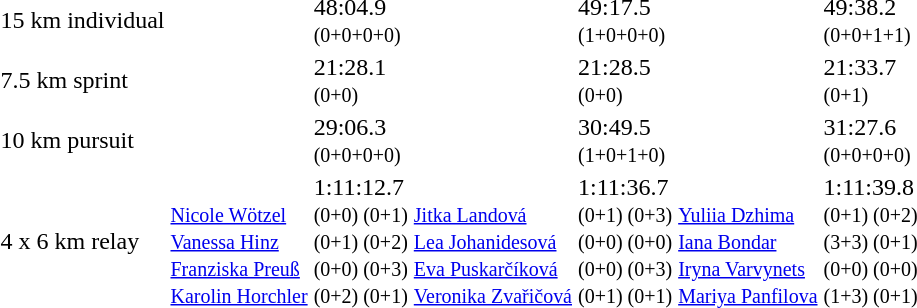<table>
<tr>
<td>15 km individual<br><em></em></td>
<td></td>
<td>48:04.9<br><small>(0+0+0+0)</small></td>
<td></td>
<td>49:17.5<br><small>(1+0+0+0)</small></td>
<td></td>
<td>49:38.2<br><small>(0+0+1+1)</small></td>
</tr>
<tr>
<td>7.5 km sprint<br><em></em></td>
<td></td>
<td>21:28.1<br><small>(0+0)</small></td>
<td></td>
<td>21:28.5<br><small>(0+0)</small></td>
<td></td>
<td>21:33.7<br><small>(0+1)</small></td>
</tr>
<tr>
<td>10 km pursuit<br><em></em></td>
<td></td>
<td>29:06.3<br><small>(0+0+0+0)</small></td>
<td></td>
<td>30:49.5<br><small>(1+0+1+0)</small></td>
<td></td>
<td>31:27.6<br><small>(0+0+0+0)</small></td>
</tr>
<tr>
<td>4 x 6 km relay<br><em></em></td>
<td><br><small><a href='#'>Nicole Wötzel</a><br><a href='#'>Vanessa Hinz</a><br><a href='#'>Franziska Preuß</a><br><a href='#'>Karolin Horchler</a></small></td>
<td>1:11:12.7<br><small>(0+0) (0+1)<br>(0+1) (0+2)<br>(0+0) (0+3)<br>(0+2) (0+1)</small></td>
<td><br><small><a href='#'>Jitka Landová</a><br><a href='#'>Lea Johanidesová</a><br><a href='#'>Eva Puskarčíková</a><br><a href='#'>Veronika Zvařičová</a></small></td>
<td>1:11:36.7<br><small>(0+1) (0+3)<br>(0+0) (0+0)<br>(0+0) (0+3)<br>(0+1) (0+1)</small></td>
<td><br><small><a href='#'>Yuliia Dzhima</a><br><a href='#'>Iana Bondar</a><br><a href='#'>Iryna Varvynets</a><br><a href='#'>Mariya Panfilova</a></small></td>
<td>1:11:39.8<br><small>(0+1) (0+2)<br>(3+3) (0+1)<br>(0+0) (0+0)<br>(1+3) (0+1)</small></td>
</tr>
</table>
